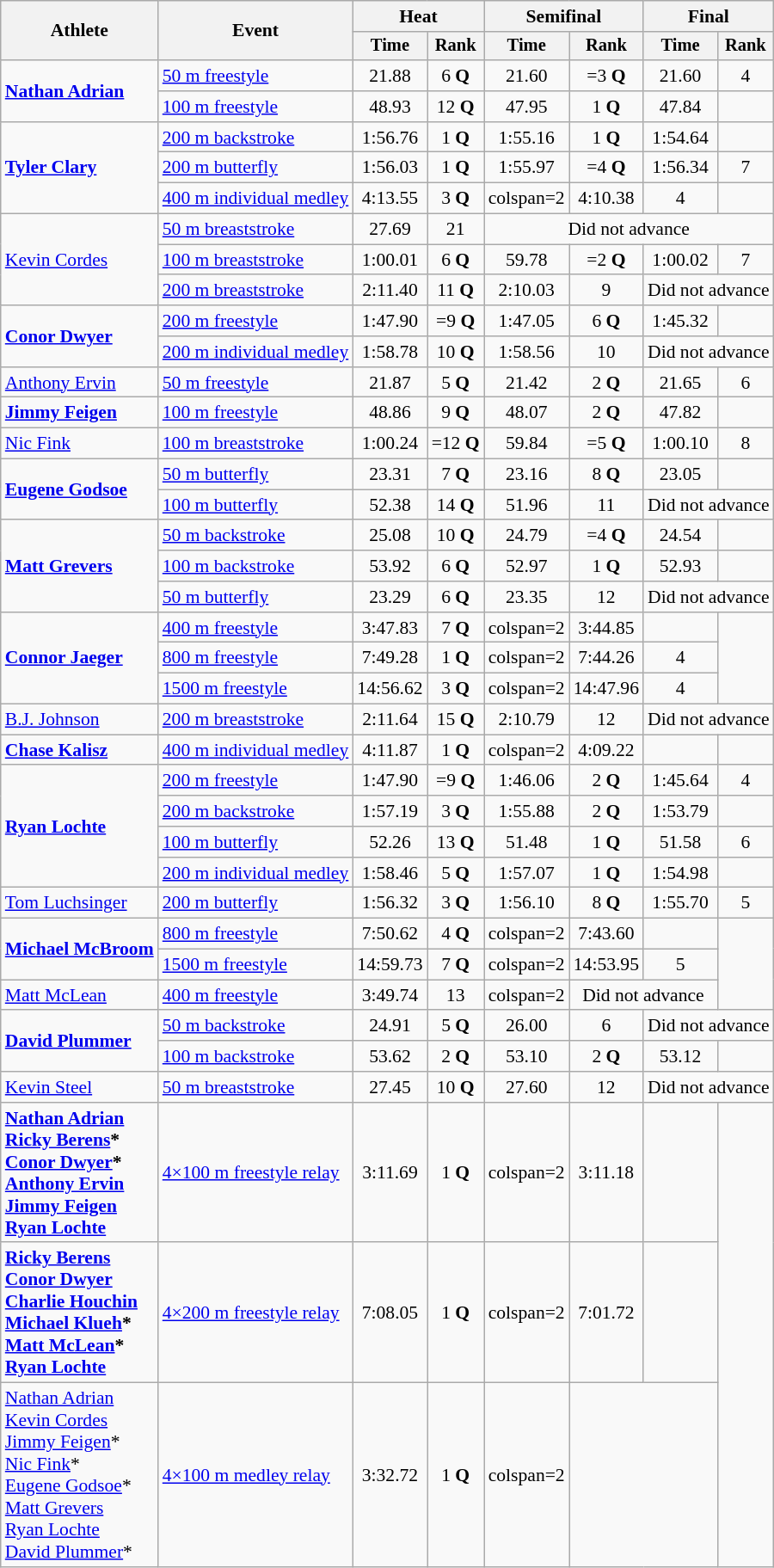<table class=wikitable style="font-size:90%">
<tr>
<th rowspan="2">Athlete</th>
<th rowspan="2">Event</th>
<th colspan="2">Heat</th>
<th colspan="2">Semifinal</th>
<th colspan="2">Final</th>
</tr>
<tr style="font-size:95%">
<th>Time</th>
<th>Rank</th>
<th>Time</th>
<th>Rank</th>
<th>Time</th>
<th>Rank</th>
</tr>
<tr align=center>
<td align=left rowspan=2><strong><a href='#'>Nathan Adrian</a></strong></td>
<td align=left><a href='#'>50 m freestyle</a></td>
<td>21.88</td>
<td>6 <strong>Q</strong></td>
<td>21.60</td>
<td>=3 <strong>Q</strong></td>
<td>21.60</td>
<td>4</td>
</tr>
<tr align=center>
<td align=left><a href='#'>100 m freestyle</a></td>
<td>48.93</td>
<td>12 <strong>Q</strong></td>
<td>47.95</td>
<td>1 <strong>Q</strong></td>
<td>47.84</td>
<td></td>
</tr>
<tr align=center>
<td align=left rowspan=3><strong><a href='#'>Tyler Clary</a></strong></td>
<td align=left><a href='#'>200 m backstroke</a></td>
<td>1:56.76</td>
<td>1 <strong>Q</strong></td>
<td>1:55.16</td>
<td>1 <strong>Q</strong></td>
<td>1:54.64</td>
<td></td>
</tr>
<tr align=center>
<td align=left><a href='#'>200 m butterfly</a></td>
<td>1:56.03</td>
<td>1 <strong>Q</strong></td>
<td>1:55.97</td>
<td>=4 <strong>Q</strong></td>
<td>1:56.34</td>
<td>7</td>
</tr>
<tr align=center>
<td align=left><a href='#'>400 m individual medley</a></td>
<td>4:13.55</td>
<td>3 <strong>Q</strong></td>
<td>colspan=2 </td>
<td>4:10.38</td>
<td>4</td>
</tr>
<tr align=center>
<td align=left rowspan=3><a href='#'>Kevin Cordes</a></td>
<td align=left><a href='#'>50 m breaststroke</a></td>
<td>27.69</td>
<td>21</td>
<td colspan=4>Did not advance</td>
</tr>
<tr align=center>
<td align=left><a href='#'>100 m breaststroke</a></td>
<td>1:00.01</td>
<td>6 <strong>Q</strong></td>
<td>59.78</td>
<td>=2 <strong>Q</strong></td>
<td>1:00.02</td>
<td>7</td>
</tr>
<tr align=center>
<td align=left><a href='#'>200 m breaststroke</a></td>
<td>2:11.40</td>
<td>11 <strong>Q</strong></td>
<td>2:10.03</td>
<td>9</td>
<td colspan=2>Did not advance</td>
</tr>
<tr align=center>
<td align=left rowspan=2><strong><a href='#'>Conor Dwyer</a></strong></td>
<td align=left><a href='#'>200 m freestyle</a></td>
<td>1:47.90</td>
<td>=9 <strong>Q</strong></td>
<td>1:47.05</td>
<td>6 <strong>Q</strong></td>
<td>1:45.32</td>
<td></td>
</tr>
<tr align=center>
<td align=left><a href='#'>200 m individual medley</a></td>
<td>1:58.78</td>
<td>10 <strong>Q</strong></td>
<td>1:58.56</td>
<td>10</td>
<td colspan=2>Did not advance</td>
</tr>
<tr align=center>
<td align=left><a href='#'>Anthony Ervin</a></td>
<td align=left><a href='#'>50 m freestyle</a></td>
<td>21.87</td>
<td>5 <strong>Q</strong></td>
<td>21.42</td>
<td>2 <strong>Q</strong></td>
<td>21.65</td>
<td>6</td>
</tr>
<tr align=center>
<td align=left><strong><a href='#'>Jimmy Feigen</a></strong></td>
<td align=left><a href='#'>100 m freestyle</a></td>
<td>48.86</td>
<td>9 <strong>Q</strong></td>
<td>48.07</td>
<td>2 <strong>Q</strong></td>
<td>47.82</td>
<td></td>
</tr>
<tr align=center>
<td align=left><a href='#'>Nic Fink</a></td>
<td align=left><a href='#'>100 m breaststroke</a></td>
<td>1:00.24</td>
<td>=12 <strong>Q</strong></td>
<td>59.84</td>
<td>=5 <strong>Q</strong></td>
<td>1:00.10</td>
<td>8</td>
</tr>
<tr align=center>
<td align=left rowspan=2><strong><a href='#'>Eugene Godsoe</a></strong></td>
<td align=left><a href='#'>50 m butterfly</a></td>
<td>23.31</td>
<td>7 <strong>Q</strong></td>
<td>23.16</td>
<td>8 <strong>Q</strong></td>
<td>23.05</td>
<td></td>
</tr>
<tr align=center>
<td align=left><a href='#'>100 m butterfly</a></td>
<td>52.38</td>
<td>14 <strong>Q</strong></td>
<td>51.96</td>
<td>11</td>
<td colspan=2>Did not advance</td>
</tr>
<tr align=center>
<td align=left rowspan=3><strong><a href='#'>Matt Grevers</a></strong></td>
<td align=left><a href='#'>50 m backstroke</a></td>
<td>25.08</td>
<td>10 <strong>Q</strong></td>
<td>24.79</td>
<td>=4 <strong>Q</strong></td>
<td>24.54</td>
<td></td>
</tr>
<tr align=center>
<td align=left><a href='#'>100 m backstroke</a></td>
<td>53.92</td>
<td>6 <strong>Q</strong></td>
<td>52.97</td>
<td>1 <strong>Q</strong></td>
<td>52.93</td>
<td></td>
</tr>
<tr align=center>
<td align=left><a href='#'>50 m butterfly</a></td>
<td>23.29</td>
<td>6 <strong>Q</strong></td>
<td>23.35</td>
<td>12</td>
<td colspan=2>Did not advance</td>
</tr>
<tr align=center>
<td align=left rowspan=3><strong><a href='#'>Connor Jaeger</a></strong></td>
<td align=left><a href='#'>400 m freestyle</a></td>
<td>3:47.83</td>
<td>7 <strong>Q</strong></td>
<td>colspan=2 </td>
<td>3:44.85</td>
<td></td>
</tr>
<tr align=center>
<td align=left><a href='#'>800 m freestyle</a></td>
<td>7:49.28</td>
<td>1 <strong>Q</strong></td>
<td>colspan=2 </td>
<td>7:44.26</td>
<td>4</td>
</tr>
<tr align=center>
<td align=left><a href='#'>1500 m freestyle</a></td>
<td>14:56.62</td>
<td>3 <strong>Q</strong></td>
<td>colspan=2 </td>
<td>14:47.96</td>
<td>4</td>
</tr>
<tr align=center>
<td align=left><a href='#'>B.J. Johnson</a></td>
<td align=left><a href='#'>200 m breaststroke</a></td>
<td>2:11.64</td>
<td>15 <strong>Q</strong></td>
<td>2:10.79</td>
<td>12</td>
<td colspan=2>Did not advance</td>
</tr>
<tr align=center>
<td align=left><strong><a href='#'>Chase Kalisz</a></strong></td>
<td align=left><a href='#'>400 m individual medley</a></td>
<td>4:11.87</td>
<td>1 <strong>Q</strong></td>
<td>colspan=2 </td>
<td>4:09.22</td>
<td></td>
</tr>
<tr align=center>
<td align=left rowspan=4><strong><a href='#'>Ryan Lochte</a></strong></td>
<td align=left><a href='#'>200 m freestyle</a></td>
<td>1:47.90</td>
<td>=9 <strong>Q</strong></td>
<td>1:46.06</td>
<td>2 <strong>Q</strong></td>
<td>1:45.64</td>
<td>4</td>
</tr>
<tr align=center>
<td align=left><a href='#'>200 m backstroke</a></td>
<td>1:57.19</td>
<td>3 <strong>Q</strong></td>
<td>1:55.88</td>
<td>2 <strong>Q</strong></td>
<td>1:53.79</td>
<td></td>
</tr>
<tr align=center>
<td align=left><a href='#'>100 m butterfly</a></td>
<td>52.26</td>
<td>13 <strong>Q</strong></td>
<td>51.48</td>
<td>1 <strong>Q</strong></td>
<td>51.58</td>
<td>6</td>
</tr>
<tr align=center>
<td align=left><a href='#'>200 m individual medley</a></td>
<td>1:58.46</td>
<td>5 <strong>Q</strong></td>
<td>1:57.07</td>
<td>1 <strong>Q</strong></td>
<td>1:54.98</td>
<td></td>
</tr>
<tr align=center>
<td align=left><a href='#'>Tom Luchsinger</a></td>
<td align=left><a href='#'>200 m butterfly</a></td>
<td>1:56.32</td>
<td>3 <strong>Q</strong></td>
<td>1:56.10</td>
<td>8 <strong>Q</strong></td>
<td>1:55.70</td>
<td>5</td>
</tr>
<tr align=center>
<td align=left rowspan=2><strong><a href='#'>Michael McBroom</a></strong></td>
<td align=left><a href='#'>800 m freestyle</a></td>
<td>7:50.62</td>
<td>4 <strong>Q</strong></td>
<td>colspan=2 </td>
<td>7:43.60</td>
<td></td>
</tr>
<tr align=center>
<td align=left><a href='#'>1500 m freestyle</a></td>
<td>14:59.73</td>
<td>7 <strong>Q</strong></td>
<td>colspan=2 </td>
<td>14:53.95</td>
<td>5</td>
</tr>
<tr align=center>
<td align=left><a href='#'>Matt McLean</a></td>
<td align=left><a href='#'>400 m freestyle</a></td>
<td>3:49.74</td>
<td>13</td>
<td>colspan=2 </td>
<td colspan=2>Did not advance</td>
</tr>
<tr align=center>
<td align=left rowspan=2><strong><a href='#'>David Plummer</a></strong></td>
<td align=left><a href='#'>50 m backstroke</a></td>
<td>24.91</td>
<td>5 <strong>Q</strong></td>
<td>26.00</td>
<td>6</td>
<td colspan=2>Did not advance</td>
</tr>
<tr align=center>
<td align=left><a href='#'>100 m backstroke</a></td>
<td>53.62</td>
<td>2 <strong>Q</strong></td>
<td>53.10</td>
<td>2 <strong>Q</strong></td>
<td>53.12</td>
<td></td>
</tr>
<tr align=center>
<td align=left><a href='#'>Kevin Steel</a></td>
<td align=left><a href='#'>50 m breaststroke</a></td>
<td>27.45</td>
<td>10 <strong>Q</strong></td>
<td>27.60</td>
<td>12</td>
<td colspan=2>Did not advance</td>
</tr>
<tr align=center>
<td align=left><strong><a href='#'>Nathan Adrian</a><br><a href='#'>Ricky Berens</a>*<br><a href='#'>Conor Dwyer</a>*<br><a href='#'>Anthony Ervin</a><br><a href='#'>Jimmy Feigen</a><br><a href='#'>Ryan Lochte</a></strong></td>
<td align=left><a href='#'>4×100 m freestyle relay</a></td>
<td>3:11.69</td>
<td>1 <strong>Q</strong></td>
<td>colspan=2 </td>
<td>3:11.18</td>
<td></td>
</tr>
<tr align=center>
<td align=left><strong><a href='#'>Ricky Berens</a><br><a href='#'>Conor Dwyer</a><br><a href='#'>Charlie Houchin</a><br><a href='#'>Michael Klueh</a>*<br><a href='#'>Matt McLean</a>*<br><a href='#'>Ryan Lochte</a></strong></td>
<td align=left><a href='#'>4×200 m freestyle relay</a></td>
<td>7:08.05</td>
<td>1 <strong>Q</strong></td>
<td>colspan=2 </td>
<td>7:01.72</td>
<td></td>
</tr>
<tr align=center>
<td align=left><a href='#'>Nathan Adrian</a><br><a href='#'>Kevin Cordes</a><br><a href='#'>Jimmy Feigen</a>*<br><a href='#'>Nic Fink</a>*<br><a href='#'>Eugene Godsoe</a>*<br><a href='#'>Matt Grevers</a><br><a href='#'>Ryan Lochte</a><br><a href='#'>David Plummer</a>*</td>
<td align=left><a href='#'>4×100 m medley relay</a></td>
<td>3:32.72</td>
<td>1 <strong>Q</strong></td>
<td>colspan=2 </td>
<td colspan=2></td>
</tr>
</table>
